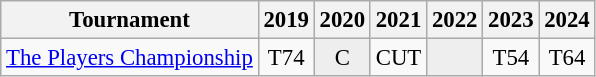<table class="wikitable" style="font-size:95%;text-align:center;">
<tr>
<th>Tournament</th>
<th>2019</th>
<th>2020</th>
<th>2021</th>
<th>2022</th>
<th>2023</th>
<th>2024</th>
</tr>
<tr>
<td align=left><a href='#'>The Players Championship</a></td>
<td>T74</td>
<td style="background:#eeeeee;">C</td>
<td>CUT</td>
<td style="background:#eeeeee;"></td>
<td>T54</td>
<td>T64</td>
</tr>
</table>
